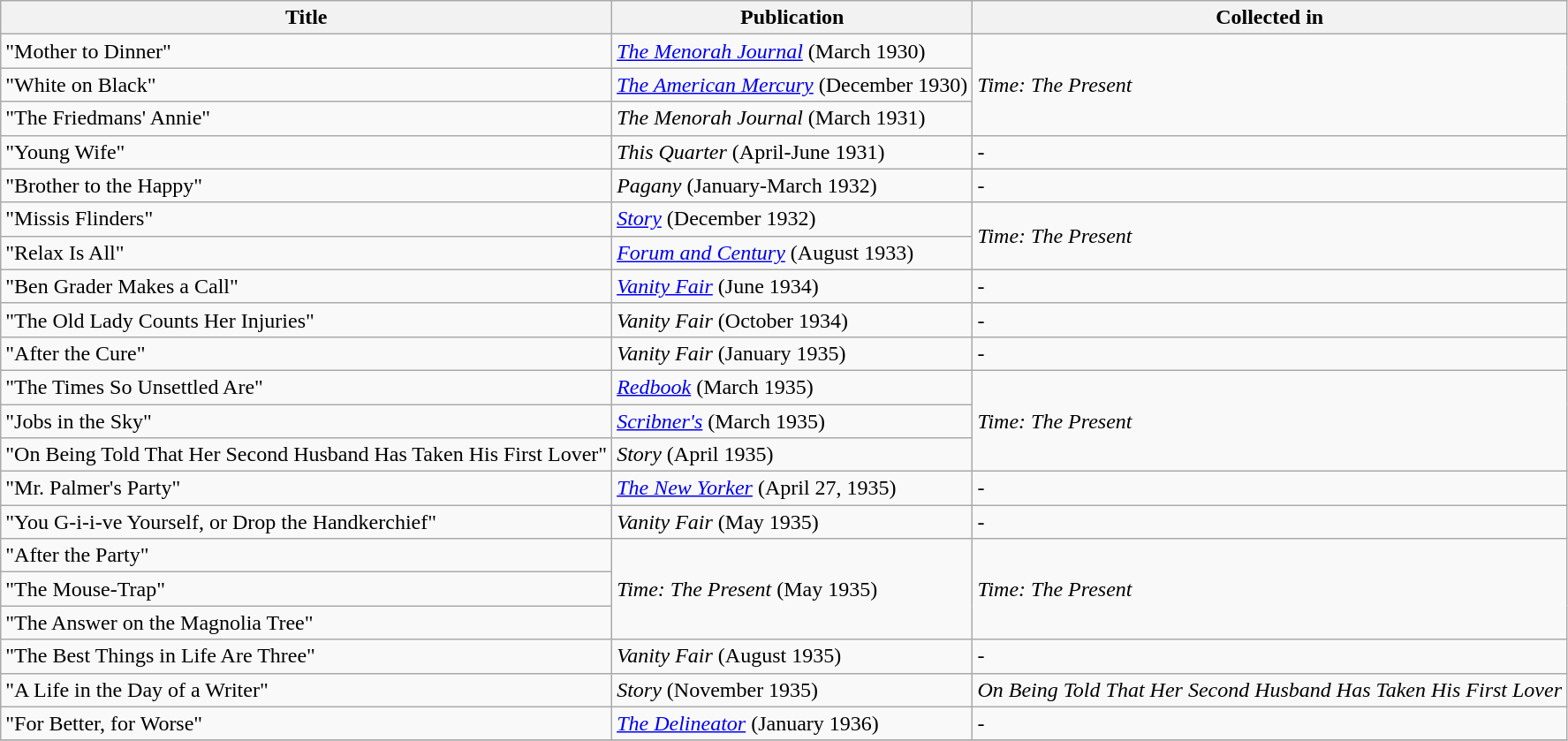<table class="wikitable">
<tr>
<th>Title</th>
<th>Publication</th>
<th>Collected in</th>
</tr>
<tr>
<td>"Mother to Dinner"</td>
<td><em><a href='#'>The Menorah Journal</a></em> (March 1930)</td>
<td rowspan=3><em>Time: The Present</em></td>
</tr>
<tr>
<td>"White on Black"</td>
<td><em><a href='#'>The American Mercury</a></em> (December 1930)</td>
</tr>
<tr>
<td>"The Friedmans' Annie"</td>
<td><em>The Menorah Journal</em> (March 1931)</td>
</tr>
<tr>
<td>"Young Wife"</td>
<td><em>This Quarter</em> (April-June 1931)</td>
<td>-</td>
</tr>
<tr>
<td>"Brother to the Happy"</td>
<td><em>Pagany</em> (January-March 1932)</td>
<td>-</td>
</tr>
<tr>
<td>"Missis Flinders"</td>
<td><em><a href='#'>Story</a></em> (December 1932)</td>
<td rowspan=2><em>Time: The Present</em></td>
</tr>
<tr>
<td>"Relax Is All"</td>
<td><em><a href='#'>Forum and Century</a></em> (August 1933)</td>
</tr>
<tr>
<td>"Ben Grader Makes a Call"</td>
<td><em><a href='#'>Vanity Fair</a></em> (June 1934)</td>
<td>-</td>
</tr>
<tr>
<td>"The Old Lady Counts Her Injuries"</td>
<td><em>Vanity Fair</em> (October 1934)</td>
<td>-</td>
</tr>
<tr>
<td>"After the Cure"</td>
<td><em>Vanity Fair</em> (January 1935)</td>
<td>-</td>
</tr>
<tr>
<td>"The Times So Unsettled Are"</td>
<td><em><a href='#'>Redbook</a></em> (March 1935)</td>
<td rowspan=3><em>Time: The Present</em></td>
</tr>
<tr>
<td>"Jobs in the Sky"</td>
<td><em><a href='#'>Scribner's</a></em> (March 1935)</td>
</tr>
<tr>
<td>"On Being Told That Her Second Husband Has Taken His First Lover"</td>
<td><em>Story</em> (April 1935)</td>
</tr>
<tr>
<td>"Mr. Palmer's Party"</td>
<td><em><a href='#'>The New Yorker</a></em> (April 27, 1935)</td>
<td>-</td>
</tr>
<tr>
<td>"You G-i-i-ve Yourself, or Drop the Handkerchief"</td>
<td><em>Vanity Fair</em> (May 1935)</td>
<td>-</td>
</tr>
<tr>
<td>"After the Party"</td>
<td rowspan=3><em>Time: The Present</em> (May 1935)</td>
<td rowspan=3><em>Time: The Present</em></td>
</tr>
<tr>
<td>"The Mouse-Trap"</td>
</tr>
<tr>
<td>"The Answer on the Magnolia Tree"</td>
</tr>
<tr>
<td>"The Best Things in Life Are Three"</td>
<td><em>Vanity Fair</em> (August 1935)</td>
<td>-</td>
</tr>
<tr>
<td>"A Life in the Day of a Writer"</td>
<td><em>Story</em> (November 1935)</td>
<td><em>On Being Told That Her Second Husband Has Taken His First Lover</em></td>
</tr>
<tr>
<td>"For Better, for Worse"</td>
<td><em><a href='#'>The Delineator</a></em> (January 1936)</td>
<td>-</td>
</tr>
<tr>
</tr>
</table>
